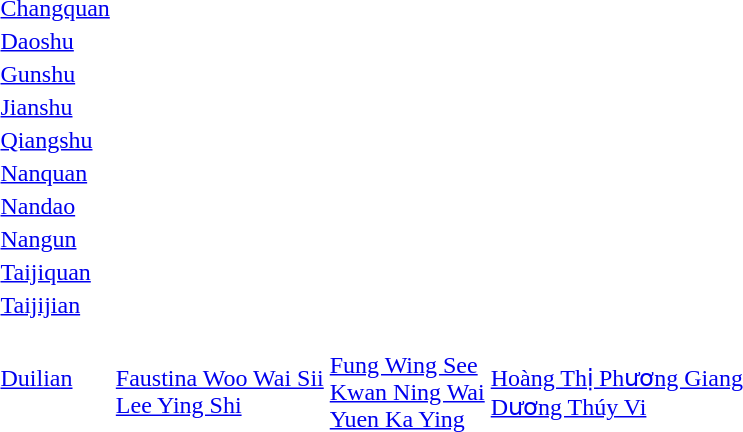<table>
<tr>
<td><a href='#'>Changquan</a></td>
<td></td>
<td></td>
<td></td>
</tr>
<tr>
<td><a href='#'>Daoshu</a></td>
<td></td>
<td></td>
<td></td>
</tr>
<tr>
<td><a href='#'>Gunshu</a></td>
<td></td>
<td></td>
<td></td>
</tr>
<tr>
<td><a href='#'>Jianshu</a></td>
<td></td>
<td></td>
<td></td>
</tr>
<tr>
<td><a href='#'>Qiangshu</a></td>
<td></td>
<td></td>
<td></td>
</tr>
<tr>
<td><a href='#'>Nanquan</a></td>
<td></td>
<td></td>
<td></td>
</tr>
<tr>
<td><a href='#'>Nandao</a></td>
<td></td>
<td></td>
<td></td>
</tr>
<tr>
<td><a href='#'>Nangun</a></td>
<td></td>
<td></td>
<td></td>
</tr>
<tr>
<td><a href='#'>Taijiquan</a></td>
<td></td>
<td></td>
<td></td>
</tr>
<tr>
<td><a href='#'>Taijijian</a></td>
<td></td>
<td></td>
<td></td>
</tr>
<tr>
<td><a href='#'>Duilian</a></td>
<td><br><a href='#'>Faustina Woo Wai Sii</a><br><a href='#'>Lee Ying Shi</a></td>
<td><br><a href='#'>Fung Wing See</a><br><a href='#'>Kwan Ning Wai</a><br><a href='#'>Yuen Ka Ying</a></td>
<td><br><a href='#'>Hoàng Thị Phương Giang</a><br><a href='#'>Dương Thúy Vi</a></td>
</tr>
</table>
